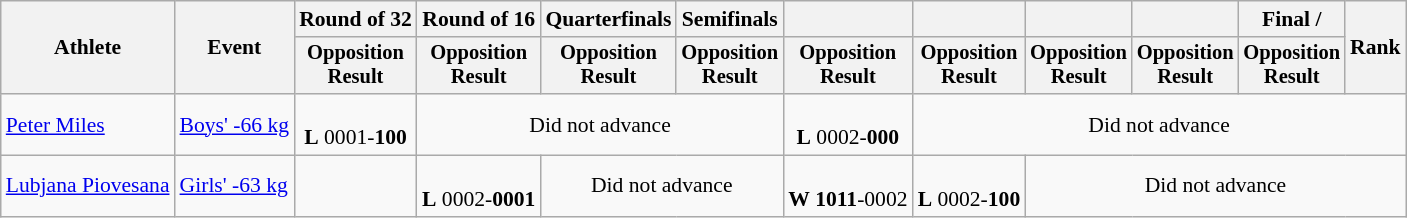<table class="wikitable" style="font-size:90%">
<tr>
<th rowspan="2">Athlete</th>
<th rowspan="2">Event</th>
<th>Round of 32</th>
<th>Round of 16</th>
<th>Quarterfinals</th>
<th>Semifinals</th>
<th></th>
<th></th>
<th></th>
<th></th>
<th>Final / </th>
<th rowspan=2>Rank</th>
</tr>
<tr style="font-size:95%">
<th>Opposition<br>Result</th>
<th>Opposition<br>Result</th>
<th>Opposition<br>Result</th>
<th>Opposition<br>Result</th>
<th>Opposition<br>Result</th>
<th>Opposition<br>Result</th>
<th>Opposition<br>Result</th>
<th>Opposition<br>Result</th>
<th>Opposition<br>Result</th>
</tr>
<tr align=center>
<td align=left><a href='#'>Peter Miles</a></td>
<td align=left><a href='#'>Boys' -66 kg</a></td>
<td> <br><strong>L</strong> 0001-<strong>100</strong></td>
<td colspan="3">Did not advance</td>
<td> <br><strong>L</strong> 0002-<strong>000</strong></td>
<td colspan="5">Did not advance</td>
</tr>
<tr align=center>
<td align=left><a href='#'>Lubjana Piovesana</a></td>
<td align=left><a href='#'>Girls' -63 kg</a></td>
<td></td>
<td> <br><strong>L</strong> 0002-<strong>0001</strong></td>
<td colspan="2">Did not advance</td>
<td> <br><strong>W</strong> <strong>1011</strong>-0002</td>
<td> <br><strong>L</strong> 0002-<strong>100</strong></td>
<td colspan="4">Did not advance</td>
</tr>
</table>
